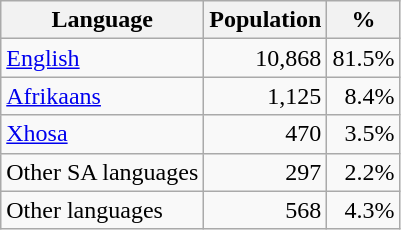<table class="wikitable" style="text-align: right">
<tr>
<th align=left>Language</th>
<th align=right>Population</th>
<th align=right>%</th>
</tr>
<tr>
<td align=left><a href='#'>English</a></td>
<td>10,868</td>
<td>81.5%</td>
</tr>
<tr>
<td align=left><a href='#'>Afrikaans</a></td>
<td>1,125</td>
<td>8.4%</td>
</tr>
<tr>
<td align=left><a href='#'>Xhosa</a></td>
<td>470</td>
<td>3.5%</td>
</tr>
<tr>
<td align=left>Other SA languages</td>
<td>297</td>
<td>2.2%</td>
</tr>
<tr>
<td align=left>Other languages</td>
<td>568</td>
<td>4.3%</td>
</tr>
</table>
